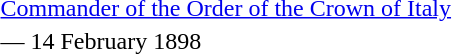<table>
<tr>
<td rowspan=2 style="width:60px; vertical-align:top;"></td>
<td><a href='#'>Commander of the Order of the Crown of Italy</a></td>
</tr>
<tr>
<td>— 14 February 1898</td>
</tr>
</table>
